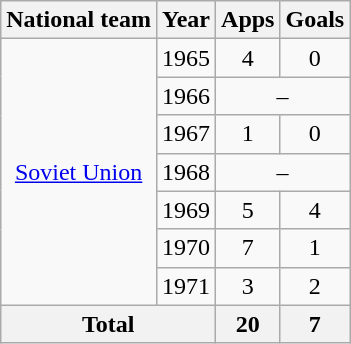<table class="wikitable" style="text-align:center">
<tr>
<th>National team</th>
<th>Year</th>
<th>Apps</th>
<th>Goals</th>
</tr>
<tr>
<td rowspan="7"><a href='#'>Soviet Union</a></td>
<td>1965</td>
<td>4</td>
<td>0</td>
</tr>
<tr>
<td>1966</td>
<td colspan=2>–</td>
</tr>
<tr>
<td>1967</td>
<td>1</td>
<td>0</td>
</tr>
<tr>
<td>1968</td>
<td colspan=2>–</td>
</tr>
<tr>
<td>1969</td>
<td>5</td>
<td>4</td>
</tr>
<tr>
<td>1970</td>
<td>7</td>
<td>1</td>
</tr>
<tr>
<td>1971</td>
<td>3</td>
<td>2</td>
</tr>
<tr>
<th colspan="2">Total</th>
<th>20</th>
<th>7</th>
</tr>
</table>
